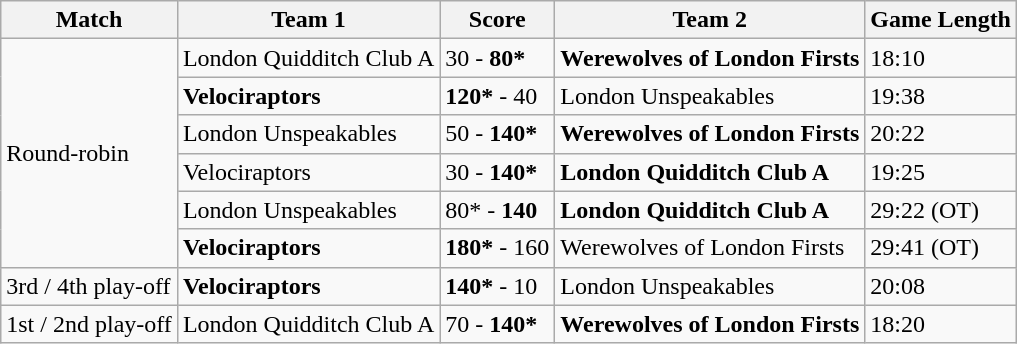<table class="wikitable">
<tr>
<th>Match</th>
<th>Team 1</th>
<th>Score</th>
<th>Team 2</th>
<th>Game Length</th>
</tr>
<tr>
<td rowspan="6">Round-robin</td>
<td>London Quidditch Club A</td>
<td>30 - <strong>80*</strong></td>
<td><strong>Werewolves of London Firsts</strong></td>
<td>18:10</td>
</tr>
<tr>
<td><strong>Velociraptors</strong></td>
<td><strong>120*</strong> - 40</td>
<td>London Unspeakables</td>
<td>19:38</td>
</tr>
<tr>
<td>London Unspeakables</td>
<td>50 - <strong>140*</strong></td>
<td><strong>Werewolves of London Firsts</strong></td>
<td>20:22</td>
</tr>
<tr>
<td>Velociraptors</td>
<td>30 - <strong>140*</strong></td>
<td><strong>London Quidditch Club A</strong></td>
<td>19:25</td>
</tr>
<tr>
<td>London Unspeakables</td>
<td>80* - <strong>140</strong></td>
<td><strong>London Quidditch Club A</strong></td>
<td>29:22 (OT)</td>
</tr>
<tr>
<td><strong>Velociraptors</strong></td>
<td><strong>180*</strong> - 160</td>
<td>Werewolves of London Firsts</td>
<td>29:41 (OT)</td>
</tr>
<tr>
<td>3rd / 4th play-off</td>
<td><strong>Velociraptors</strong></td>
<td><strong>140*</strong> - 10</td>
<td>London Unspeakables</td>
<td>20:08</td>
</tr>
<tr>
<td>1st / 2nd play-off</td>
<td>London Quidditch Club A</td>
<td>70 - <strong>140*</strong></td>
<td><strong>Werewolves of London Firsts</strong></td>
<td>18:20</td>
</tr>
</table>
